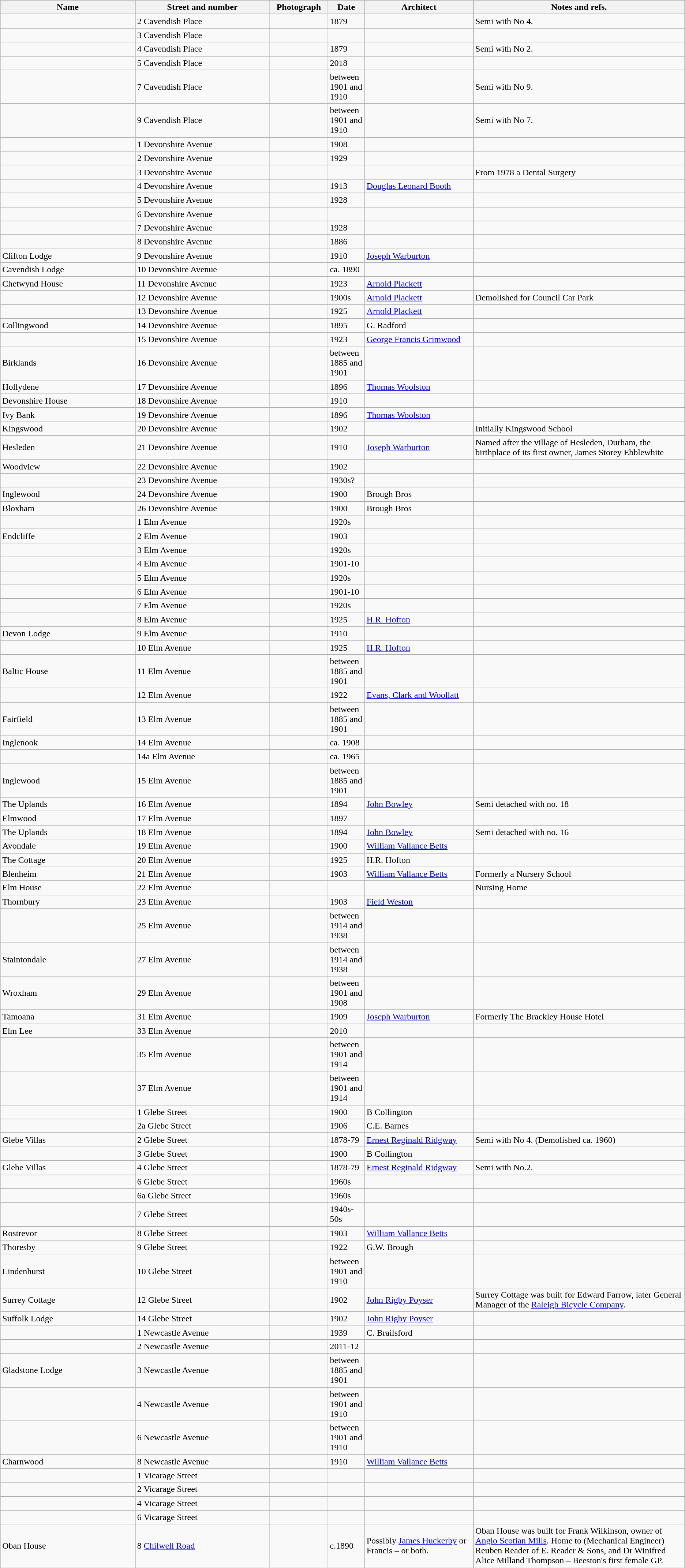<table class="wikitable sortable">
<tr>
<th style="width:250px">Name</th>
<th style="width:250px">Street and number</th>
<th style="width:100px" class="unsortable">Photograph</th>
<th style="width:60px">Date</th>
<th style="width:200px">Architect</th>
<th style="width:400px" class="unsortable">Notes and refs.</th>
</tr>
<tr>
</tr>
<tr>
<td></td>
<td>2 Cavendish Place</td>
<td></td>
<td>1879</td>
<td></td>
<td>Semi with No 4.</td>
</tr>
<tr>
<td></td>
<td>3 Cavendish Place</td>
<td></td>
<td></td>
<td></td>
<td></td>
</tr>
<tr>
<td></td>
<td>4 Cavendish Place</td>
<td></td>
<td>1879</td>
<td></td>
<td>Semi with No 2.</td>
</tr>
<tr>
<td></td>
<td>5 Cavendish Place</td>
<td></td>
<td>2018</td>
<td></td>
<td></td>
</tr>
<tr>
<td></td>
<td>7 Cavendish Place</td>
<td></td>
<td>between 1901 and 1910</td>
<td></td>
<td>Semi with No 9.</td>
</tr>
<tr>
<td></td>
<td>9 Cavendish Place</td>
<td></td>
<td>between 1901 and 1910</td>
<td></td>
<td>Semi with No 7.</td>
</tr>
<tr>
<td></td>
<td>1 Devonshire Avenue</td>
<td></td>
<td>1908</td>
<td></td>
<td></td>
</tr>
<tr>
<td></td>
<td>2 Devonshire Avenue</td>
<td></td>
<td>1929</td>
<td></td>
<td></td>
</tr>
<tr>
<td></td>
<td>3 Devonshire Avenue</td>
<td></td>
<td></td>
<td></td>
<td>From 1978 a Dental Surgery</td>
</tr>
<tr>
<td></td>
<td>4 Devonshire Avenue</td>
<td></td>
<td>1913</td>
<td><a href='#'>Douglas Leonard Booth</a></td>
<td></td>
</tr>
<tr>
<td></td>
<td>5 Devonshire Avenue</td>
<td></td>
<td>1928</td>
<td></td>
<td></td>
</tr>
<tr>
<td></td>
<td>6 Devonshire Avenue</td>
<td></td>
<td></td>
<td></td>
<td></td>
</tr>
<tr>
<td></td>
<td>7 Devonshire Avenue</td>
<td></td>
<td>1928</td>
<td></td>
<td></td>
</tr>
<tr>
<td></td>
<td>8 Devonshire Avenue</td>
<td></td>
<td>1886</td>
<td></td>
<td></td>
</tr>
<tr>
<td>Clifton Lodge</td>
<td>9 Devonshire Avenue</td>
<td></td>
<td>1910</td>
<td><a href='#'>Joseph Warburton</a></td>
<td></td>
</tr>
<tr>
<td>Cavendish Lodge</td>
<td>10 Devonshire Avenue</td>
<td></td>
<td>ca. 1890</td>
<td></td>
<td></td>
</tr>
<tr>
<td>Chetwynd House</td>
<td>11 Devonshire Avenue</td>
<td></td>
<td>1923</td>
<td><a href='#'>Arnold Plackett</a></td>
<td></td>
</tr>
<tr>
<td></td>
<td>12 Devonshire Avenue</td>
<td></td>
<td>1900s</td>
<td><a href='#'>Arnold Plackett</a></td>
<td>Demolished for Council Car Park</td>
</tr>
<tr>
<td></td>
<td>13 Devonshire Avenue</td>
<td></td>
<td>1925</td>
<td><a href='#'>Arnold Plackett</a></td>
<td></td>
</tr>
<tr>
<td>Collingwood</td>
<td>14 Devonshire Avenue</td>
<td></td>
<td>1895</td>
<td>G. Radford</td>
<td></td>
</tr>
<tr>
<td></td>
<td>15 Devonshire Avenue</td>
<td></td>
<td>1923</td>
<td><a href='#'>George Francis Grimwood</a></td>
<td></td>
</tr>
<tr>
<td>Birklands</td>
<td>16 Devonshire Avenue</td>
<td></td>
<td>between 1885 and 1901</td>
<td></td>
<td></td>
</tr>
<tr>
<td>Hollydene</td>
<td>17 Devonshire Avenue</td>
<td></td>
<td>1896</td>
<td><a href='#'>Thomas Woolston</a></td>
<td></td>
</tr>
<tr>
<td>Devonshire House</td>
<td>18 Devonshire Avenue</td>
<td></td>
<td>1910</td>
<td></td>
<td></td>
</tr>
<tr>
<td>Ivy Bank</td>
<td>19 Devonshire Avenue</td>
<td></td>
<td>1896</td>
<td><a href='#'>Thomas Woolston</a></td>
<td></td>
</tr>
<tr>
<td>Kingswood</td>
<td>20 Devonshire Avenue</td>
<td></td>
<td>1902</td>
<td></td>
<td>Initially Kingswood School</td>
</tr>
<tr>
<td>Hesleden</td>
<td>21 Devonshire Avenue</td>
<td></td>
<td>1910</td>
<td><a href='#'>Joseph Warburton</a></td>
<td>Named after the village of Hesleden, Durham, the birthplace of its first owner, James Storey Ebblewhite</td>
</tr>
<tr>
<td>Woodview</td>
<td>22 Devonshire Avenue</td>
<td></td>
<td>1902</td>
<td></td>
<td></td>
</tr>
<tr>
<td></td>
<td>23 Devonshire Avenue</td>
<td></td>
<td>1930s?</td>
<td></td>
<td></td>
</tr>
<tr>
<td>Inglewood</td>
<td>24 Devonshire Avenue</td>
<td></td>
<td>1900</td>
<td>Brough Bros</td>
<td></td>
</tr>
<tr>
<td>Bloxham</td>
<td>26 Devonshire Avenue</td>
<td></td>
<td>1900</td>
<td>Brough Bros</td>
<td></td>
</tr>
<tr>
<td></td>
<td>1 Elm Avenue</td>
<td></td>
<td>1920s</td>
<td></td>
<td></td>
</tr>
<tr>
<td>Endcliffe</td>
<td>2 Elm Avenue</td>
<td></td>
<td>1903</td>
<td></td>
<td></td>
</tr>
<tr>
<td></td>
<td>3 Elm Avenue</td>
<td></td>
<td>1920s</td>
<td></td>
<td></td>
</tr>
<tr>
<td></td>
<td>4 Elm Avenue</td>
<td></td>
<td>1901-10</td>
<td></td>
<td></td>
</tr>
<tr>
<td></td>
<td>5 Elm Avenue</td>
<td></td>
<td>1920s</td>
<td></td>
<td></td>
</tr>
<tr>
<td></td>
<td>6 Elm Avenue</td>
<td></td>
<td>1901-10</td>
<td></td>
<td></td>
</tr>
<tr>
<td></td>
<td>7 Elm Avenue</td>
<td></td>
<td>1920s</td>
<td></td>
<td></td>
</tr>
<tr>
<td></td>
<td>8 Elm Avenue</td>
<td></td>
<td>1925</td>
<td><a href='#'>H.R. Hofton</a></td>
<td></td>
</tr>
<tr>
<td>Devon Lodge</td>
<td>9 Elm Avenue</td>
<td></td>
<td>1910</td>
<td></td>
<td></td>
</tr>
<tr>
<td></td>
<td>10 Elm Avenue</td>
<td></td>
<td>1925</td>
<td><a href='#'>H.R. Hofton</a></td>
<td></td>
</tr>
<tr>
<td>Baltic House</td>
<td>11 Elm Avenue</td>
<td></td>
<td>between 1885 and 1901</td>
<td></td>
<td></td>
</tr>
<tr>
<td></td>
<td>12 Elm Avenue</td>
<td></td>
<td>1922</td>
<td><a href='#'>Evans, Clark and Woollatt</a></td>
<td></td>
</tr>
<tr>
<td>Fairfield</td>
<td>13 Elm Avenue</td>
<td></td>
<td>between 1885 and 1901</td>
<td></td>
<td></td>
</tr>
<tr>
<td>Inglenook</td>
<td>14 Elm Avenue</td>
<td></td>
<td>ca. 1908</td>
<td></td>
<td></td>
</tr>
<tr>
<td></td>
<td>14a Elm Avenue</td>
<td></td>
<td>ca. 1965</td>
<td></td>
<td></td>
</tr>
<tr>
<td>Inglewood</td>
<td>15 Elm Avenue</td>
<td></td>
<td>between 1885 and 1901</td>
<td></td>
<td></td>
</tr>
<tr>
<td>The Uplands</td>
<td>16 Elm Avenue</td>
<td></td>
<td>1894</td>
<td><a href='#'>John Bowley</a></td>
<td>Semi detached with no. 18</td>
</tr>
<tr>
<td>Elmwood</td>
<td>17 Elm Avenue</td>
<td></td>
<td>1897</td>
<td></td>
<td></td>
</tr>
<tr>
<td>The Uplands</td>
<td>18 Elm Avenue</td>
<td></td>
<td>1894</td>
<td><a href='#'>John Bowley</a></td>
<td>Semi detached with no. 16</td>
</tr>
<tr>
<td>Avondale</td>
<td>19 Elm Avenue</td>
<td></td>
<td>1900</td>
<td><a href='#'>William Vallance Betts</a></td>
<td></td>
</tr>
<tr>
<td>The Cottage</td>
<td>20 Elm Avenue</td>
<td></td>
<td>1925</td>
<td>H.R. Hofton</td>
<td></td>
</tr>
<tr>
<td>Blenheim</td>
<td>21 Elm Avenue</td>
<td></td>
<td>1903</td>
<td><a href='#'>William Vallance Betts</a></td>
<td>Formerly a Nursery School</td>
</tr>
<tr>
<td>Elm House</td>
<td>22 Elm Avenue</td>
<td></td>
<td></td>
<td></td>
<td>Nursing Home</td>
</tr>
<tr>
<td>Thornbury</td>
<td>23 Elm Avenue</td>
<td></td>
<td>1903</td>
<td><a href='#'>Field Weston</a></td>
<td></td>
</tr>
<tr>
<td></td>
<td>25 Elm Avenue</td>
<td></td>
<td>between 1914 and 1938</td>
<td></td>
<td></td>
</tr>
<tr>
<td>Staintondale</td>
<td>27 Elm Avenue</td>
<td></td>
<td>between 1914 and 1938</td>
<td></td>
<td></td>
</tr>
<tr>
<td>Wroxham</td>
<td>29 Elm Avenue</td>
<td></td>
<td>between 1901 and 1908</td>
<td></td>
<td></td>
</tr>
<tr>
<td>Tamoana</td>
<td>31 Elm Avenue</td>
<td></td>
<td>1909</td>
<td><a href='#'>Joseph Warburton</a></td>
<td>Formerly The Brackley House Hotel</td>
</tr>
<tr>
<td>Elm Lee</td>
<td>33 Elm Avenue</td>
<td></td>
<td>2010</td>
<td></td>
<td></td>
</tr>
<tr>
<td></td>
<td>35 Elm Avenue</td>
<td></td>
<td>between 1901 and 1914</td>
<td></td>
<td></td>
</tr>
<tr>
<td></td>
<td>37 Elm Avenue</td>
<td></td>
<td>between 1901 and 1914</td>
<td></td>
<td></td>
</tr>
<tr>
<td></td>
<td>1 Glebe Street</td>
<td></td>
<td>1900</td>
<td>B Collington</td>
<td></td>
</tr>
<tr>
<td></td>
<td>2a Glebe Street</td>
<td></td>
<td>1906</td>
<td>C.E. Barnes</td>
<td></td>
</tr>
<tr>
<td>Glebe Villas</td>
<td>2 Glebe Street</td>
<td></td>
<td>1878-79</td>
<td><a href='#'>Ernest Reginald Ridgway</a></td>
<td>Semi with No 4. (Demolished ca. 1960)</td>
</tr>
<tr>
<td></td>
<td>3 Glebe Street</td>
<td></td>
<td>1900</td>
<td>B Collington</td>
<td></td>
</tr>
<tr>
<td>Glebe Villas</td>
<td>4 Glebe Street</td>
<td></td>
<td>1878-79</td>
<td><a href='#'>Ernest Reginald Ridgway</a></td>
<td>Semi with No.2.</td>
</tr>
<tr>
<td></td>
<td>6 Glebe Street</td>
<td></td>
<td>1960s</td>
<td></td>
<td></td>
</tr>
<tr>
<td></td>
<td>6a Glebe Street</td>
<td></td>
<td>1960s</td>
<td></td>
<td></td>
</tr>
<tr>
<td></td>
<td>7 Glebe Street</td>
<td></td>
<td>1940s-50s</td>
<td></td>
<td></td>
</tr>
<tr>
<td>Rostrevor</td>
<td>8 Glebe Street</td>
<td></td>
<td>1903</td>
<td><a href='#'>William Vallance Betts</a></td>
<td></td>
</tr>
<tr>
<td>Thoresby</td>
<td>9 Glebe Street</td>
<td></td>
<td>1922</td>
<td>G.W. Brough</td>
<td></td>
</tr>
<tr>
<td>Lindenhurst</td>
<td>10 Glebe Street</td>
<td></td>
<td>between 1901 and 1910</td>
<td></td>
<td></td>
</tr>
<tr>
<td>Surrey Cottage</td>
<td>12 Glebe Street</td>
<td></td>
<td>1902</td>
<td><a href='#'>John Rigby Poyser</a></td>
<td>Surrey Cottage was built for Edward Farrow, later General Manager of the <a href='#'>Raleigh Bicycle Company</a>.</td>
</tr>
<tr>
<td>Suffolk Lodge</td>
<td>14 Glebe Street</td>
<td></td>
<td>1902</td>
<td><a href='#'>John Rigby Poyser</a></td>
<td></td>
</tr>
<tr>
<td></td>
<td>1 Newcastle Avenue</td>
<td></td>
<td>1939</td>
<td>C. Brailsford</td>
<td></td>
</tr>
<tr>
<td></td>
<td>2 Newcastle Avenue</td>
<td></td>
<td>2011-12</td>
<td></td>
<td></td>
</tr>
<tr>
<td>Gladstone Lodge</td>
<td>3 Newcastle Avenue</td>
<td></td>
<td>between 1885 and 1901</td>
<td></td>
<td></td>
</tr>
<tr>
<td></td>
<td>4 Newcastle Avenue</td>
<td></td>
<td>between 1901 and 1910</td>
<td></td>
<td></td>
</tr>
<tr>
<td></td>
<td>6 Newcastle Avenue</td>
<td></td>
<td>between 1901 and 1910</td>
<td></td>
<td></td>
</tr>
<tr>
<td>Charnwood</td>
<td>8 Newcastle Avenue</td>
<td></td>
<td>1910</td>
<td><a href='#'>William Vallance Betts</a></td>
<td></td>
</tr>
<tr>
<td></td>
<td>1 Vicarage Street</td>
<td></td>
<td></td>
<td></td>
<td></td>
</tr>
<tr>
<td></td>
<td>2 Vicarage Street</td>
<td></td>
<td></td>
<td></td>
<td></td>
</tr>
<tr>
<td></td>
<td>4 Vicarage Street</td>
<td></td>
<td></td>
<td></td>
<td></td>
</tr>
<tr>
<td></td>
<td>6 Vicarage Street</td>
<td></td>
<td></td>
<td></td>
<td></td>
</tr>
<tr>
<td>Oban House</td>
<td>8 <a href='#'>Chilwell Road</a></td>
<td></td>
<td>c.1890</td>
<td>Possibly <a href='#'>James Huckerby</a> or Francis  – or both.</td>
<td>Oban House was built for Frank Wilkinson, owner of <a href='#'>Anglo Scotian Mills</a>. Home to (Mechanical Engineer) Reuben Reader of E. Reader & Sons, and Dr Winifred Alice Milland Thompson – Beeston's first female GP.</td>
</tr>
</table>
